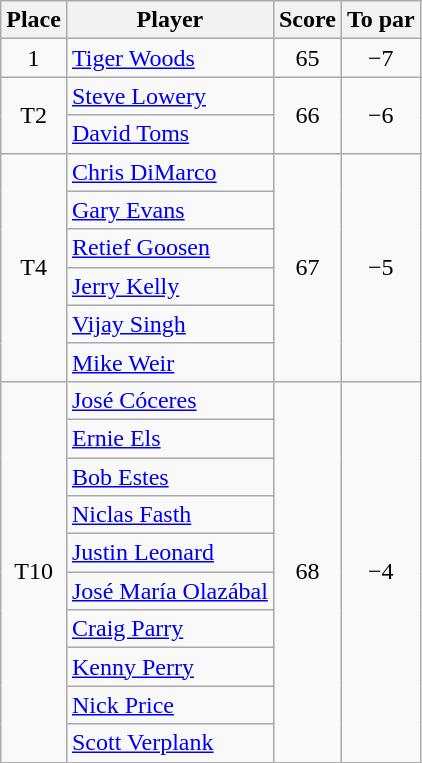<table class="wikitable">
<tr>
<th>Place</th>
<th>Player</th>
<th>Score</th>
<th>To par</th>
</tr>
<tr>
<td align=center>1</td>
<td> <a href='#'>Tiger Woods</a></td>
<td align=center>65</td>
<td align=center>−7</td>
</tr>
<tr>
<td rowspan="2" align=center>T2</td>
<td> <a href='#'>Steve Lowery</a></td>
<td rowspan="2" align=center>66</td>
<td rowspan="2" align=center>−6</td>
</tr>
<tr>
<td> <a href='#'>David Toms</a></td>
</tr>
<tr>
<td rowspan="6" align=center>T4</td>
<td> <a href='#'>Chris DiMarco</a></td>
<td rowspan="6" align=center>67</td>
<td rowspan="6" align=center>−5</td>
</tr>
<tr>
<td> <a href='#'>Gary Evans</a></td>
</tr>
<tr>
<td> <a href='#'>Retief Goosen</a></td>
</tr>
<tr>
<td> <a href='#'>Jerry Kelly</a></td>
</tr>
<tr>
<td> <a href='#'>Vijay Singh</a></td>
</tr>
<tr>
<td> <a href='#'>Mike Weir</a></td>
</tr>
<tr>
<td rowspan="10" align=center>T10</td>
<td> <a href='#'>José Cóceres</a></td>
<td rowspan="10" align=center>68</td>
<td rowspan="10" align=center>−4</td>
</tr>
<tr>
<td> <a href='#'>Ernie Els</a></td>
</tr>
<tr>
<td> <a href='#'>Bob Estes</a></td>
</tr>
<tr>
<td> <a href='#'>Niclas Fasth</a></td>
</tr>
<tr>
<td> <a href='#'>Justin Leonard</a></td>
</tr>
<tr>
<td> <a href='#'>José María Olazábal</a></td>
</tr>
<tr>
<td> <a href='#'>Craig Parry</a></td>
</tr>
<tr>
<td> <a href='#'>Kenny Perry</a></td>
</tr>
<tr>
<td> <a href='#'>Nick Price</a></td>
</tr>
<tr>
<td> <a href='#'>Scott Verplank</a></td>
</tr>
</table>
